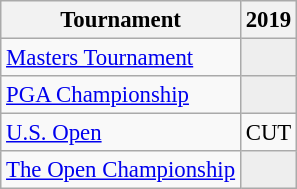<table class="wikitable" style="font-size:95%;text-align:center;">
<tr>
<th>Tournament</th>
<th>2019</th>
</tr>
<tr>
<td align=left><a href='#'>Masters Tournament</a></td>
<td style="background:#eeeeee;"></td>
</tr>
<tr>
<td align=left><a href='#'>PGA Championship</a></td>
<td style="background:#eeeeee;"></td>
</tr>
<tr>
<td align=left><a href='#'>U.S. Open</a></td>
<td>CUT</td>
</tr>
<tr>
<td align=left><a href='#'>The Open Championship</a></td>
<td style="background:#eeeeee;"></td>
</tr>
</table>
